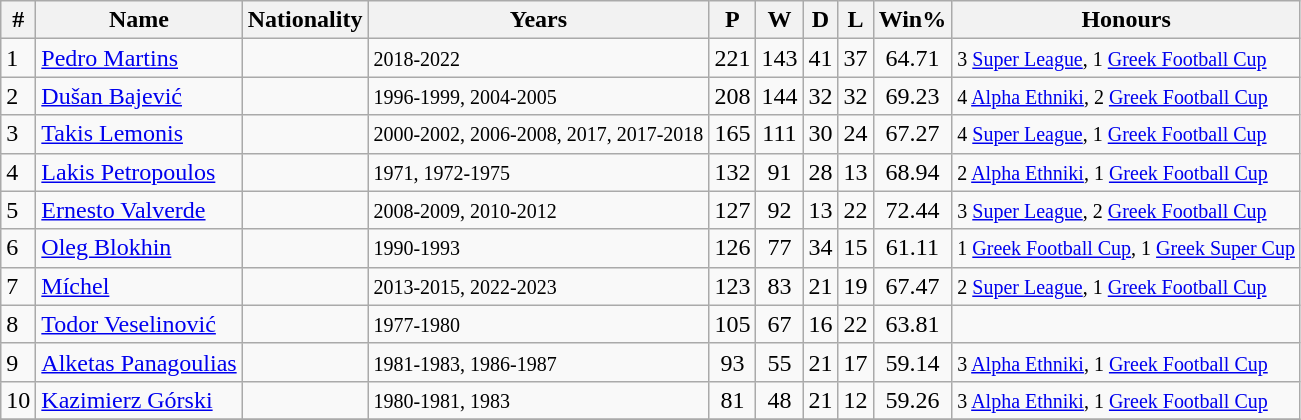<table class="wikitable sortable">
<tr>
<th width=>#</th>
<th width=>Name</th>
<th width=>Nationality</th>
<th width=>Years</th>
<th width=>P</th>
<th width=>W</th>
<th width=>D</th>
<th width=>L</th>
<th width=>Win%</th>
<th width=>Honours</th>
</tr>
<tr>
<td>1</td>
<td><a href='#'>Pedro Martins</a></td>
<td align=center></td>
<td><small>2018-2022</small></td>
<td align=center>221</td>
<td align=center>143</td>
<td align=center>41</td>
<td align=center>37</td>
<td align=center>64.71</td>
<td><small>3 <a href='#'>Super League</a>, 1 <a href='#'>Greek Football Cup</a></small></td>
</tr>
<tr>
<td>2</td>
<td><a href='#'>Dušan Bajević</a></td>
<td align=center></td>
<td><small>1996-1999, 2004-2005</small></td>
<td align=center>208</td>
<td align=center>144</td>
<td align=center>32</td>
<td align=center>32</td>
<td align=center>69.23</td>
<td><small>4 <a href='#'>Alpha Ethniki</a>, 2 <a href='#'>Greek Football Cup</a></small></td>
</tr>
<tr>
<td>3</td>
<td><a href='#'>Takis Lemonis</a></td>
<td align=center></td>
<td><small>2000-2002, 2006-2008, 2017, 2017-2018</small></td>
<td align=center>165</td>
<td align=center>111</td>
<td align=center>30</td>
<td align=center>24</td>
<td align=center>67.27</td>
<td><small>4 <a href='#'>Super League</a>, 1 <a href='#'>Greek Football Cup</a></small></td>
</tr>
<tr>
<td>4</td>
<td><a href='#'>Lakis Petropoulos</a></td>
<td align=center></td>
<td><small>1971, 1972-1975</small></td>
<td align=center>132</td>
<td align=center>91</td>
<td align=center>28</td>
<td align=center>13</td>
<td align=center>68.94</td>
<td><small>2 <a href='#'>Alpha Ethniki</a>, 1 <a href='#'>Greek Football Cup</a></small></td>
</tr>
<tr>
<td>5</td>
<td><a href='#'>Ernesto Valverde</a></td>
<td align=center></td>
<td><small>2008-2009, 2010-2012</small></td>
<td align=center>127</td>
<td align=center>92</td>
<td align=center>13</td>
<td align=center>22</td>
<td align=center>72.44</td>
<td><small>3 <a href='#'>Super League</a>, 2 <a href='#'>Greek Football Cup</a></small></td>
</tr>
<tr>
<td>6</td>
<td><a href='#'>Oleg Blokhin</a></td>
<td align="center"></td>
<td><small>1990-1993</small></td>
<td align="center">126</td>
<td align="center">77</td>
<td align="center">34</td>
<td align="center">15</td>
<td align="center">61.11</td>
<td><small>1 <a href='#'>Greek Football Cup</a>, 1 <a href='#'>Greek Super Cup</a></small></td>
</tr>
<tr>
<td>7</td>
<td><a href='#'>Míchel</a></td>
<td align="center"></td>
<td><small>2013-2015, 2022-2023</small></td>
<td align="center">123</td>
<td align="center">83</td>
<td align="center">21</td>
<td align="center">19</td>
<td align="center">67.47</td>
<td><small>2 <a href='#'>Super League</a>, 1 <a href='#'>Greek Football Cup</a></small></td>
</tr>
<tr>
<td>8</td>
<td><a href='#'>Todor Veselinović</a></td>
<td align="center"></td>
<td><small>1977-1980</small></td>
<td align="center">105</td>
<td align="center">67</td>
<td align="center">16</td>
<td align="center">22</td>
<td align="center">63.81</td>
<td></td>
</tr>
<tr>
<td>9</td>
<td><a href='#'>Alketas Panagoulias</a></td>
<td align=center></td>
<td><small>1981-1983, 1986-1987</small></td>
<td align=center>93</td>
<td align=center>55</td>
<td align=center>21</td>
<td align=center>17</td>
<td align=center>59.14</td>
<td><small>3 <a href='#'>Alpha Ethniki</a>, 1 <a href='#'>Greek Football Cup</a></small></td>
</tr>
<tr>
<td>10</td>
<td><a href='#'>Kazimierz Górski</a></td>
<td align=center></td>
<td><small>1980-1981, 1983</small></td>
<td align=center>81</td>
<td align=center>48</td>
<td align=center>21</td>
<td align=center>12</td>
<td align=center>59.26</td>
<td><small>3 <a href='#'>Alpha Ethniki</a>, 1 <a href='#'>Greek Football Cup</a></small></td>
</tr>
<tr>
</tr>
</table>
